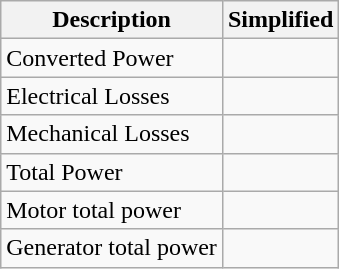<table class="wikitable">
<tr>
<th>Description</th>
<th>Simplified</th>
</tr>
<tr>
<td>Converted Power</td>
<td></td>
</tr>
<tr>
<td>Electrical Losses</td>
<td></td>
</tr>
<tr>
<td>Mechanical Losses</td>
<td></td>
</tr>
<tr>
<td>Total Power</td>
<td></td>
</tr>
<tr>
<td>Motor total power</td>
<td></td>
</tr>
<tr>
<td>Generator total power</td>
<td></td>
</tr>
</table>
